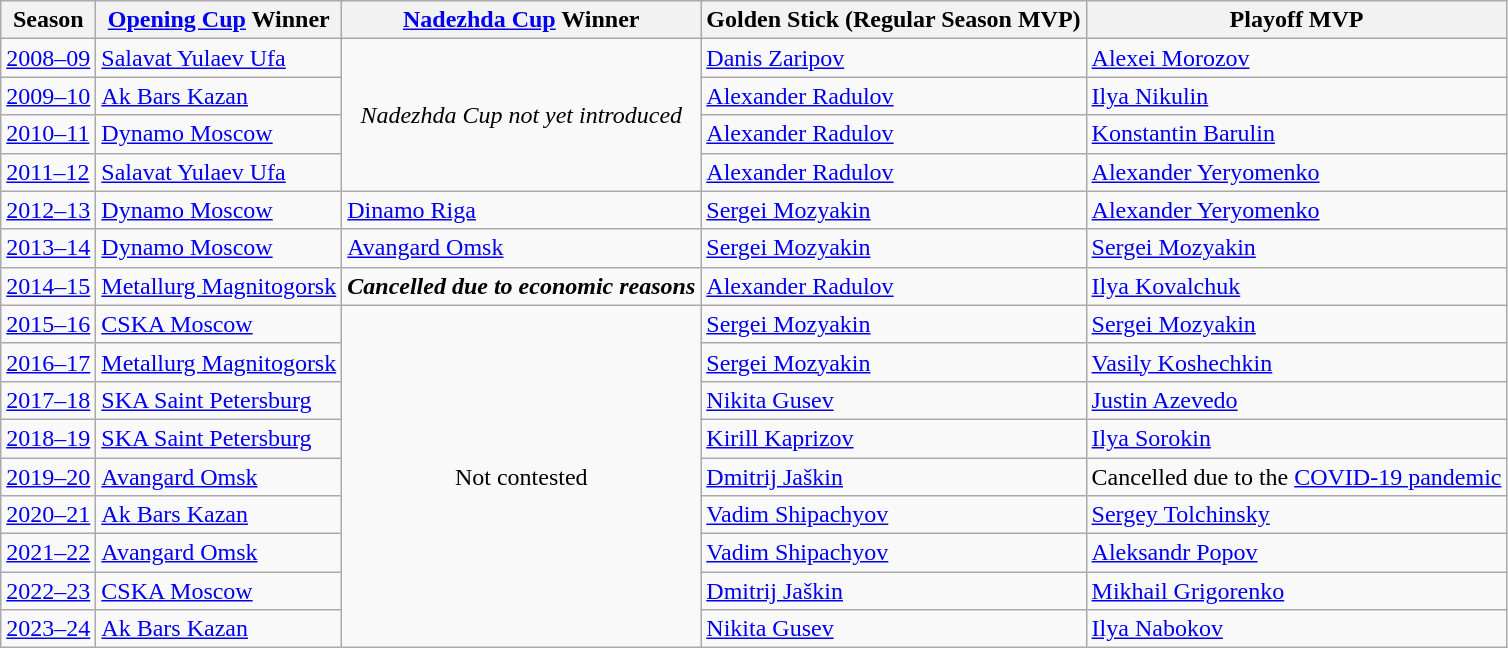<table class="wikitable">
<tr>
<th>Season</th>
<th><a href='#'>Opening Cup</a> Winner</th>
<th><a href='#'>Nadezhda Cup</a> Winner</th>
<th>Golden Stick (Regular Season MVP)</th>
<th>Playoff MVP</th>
</tr>
<tr>
<td><a href='#'>2008–09</a></td>
<td><a href='#'>Salavat Yulaev Ufa</a></td>
<td rowspan=4 style="text-align: center;"><em>Nadezhda Cup not yet introduced</em></td>
<td><a href='#'>Danis Zaripov</a></td>
<td><a href='#'>Alexei Morozov</a></td>
</tr>
<tr>
<td><a href='#'>2009–10</a></td>
<td><a href='#'>Ak Bars Kazan</a></td>
<td><a href='#'>Alexander Radulov</a></td>
<td><a href='#'>Ilya Nikulin</a></td>
</tr>
<tr>
<td><a href='#'>2010–11</a></td>
<td><a href='#'>Dynamo Moscow</a></td>
<td><a href='#'>Alexander Radulov</a></td>
<td><a href='#'>Konstantin Barulin</a></td>
</tr>
<tr>
<td><a href='#'>2011–12</a></td>
<td><a href='#'>Salavat Yulaev Ufa</a></td>
<td><a href='#'>Alexander Radulov</a></td>
<td><a href='#'>Alexander Yeryomenko</a></td>
</tr>
<tr>
<td><a href='#'>2012–13</a></td>
<td><a href='#'>Dynamo Moscow</a></td>
<td><a href='#'>Dinamo Riga</a></td>
<td><a href='#'>Sergei Mozyakin</a></td>
<td><a href='#'>Alexander Yeryomenko</a></td>
</tr>
<tr>
<td><a href='#'>2013–14</a></td>
<td><a href='#'>Dynamo Moscow</a></td>
<td><a href='#'>Avangard Omsk</a></td>
<td><a href='#'>Sergei Mozyakin</a></td>
<td><a href='#'>Sergei Mozyakin</a></td>
</tr>
<tr>
<td><a href='#'>2014–15</a></td>
<td><a href='#'>Metallurg Magnitogorsk</a></td>
<td><strong><em>Cancelled<strong> due to economic reasons<em></td>
<td><a href='#'>Alexander Radulov</a></td>
<td><a href='#'>Ilya Kovalchuk</a></td>
</tr>
<tr>
<td><a href='#'>2015–16</a></td>
<td><a href='#'>CSKA Moscow</a></td>
<td rowspan="9" style="text-align: center;"></em>Not contested<em></td>
<td><a href='#'>Sergei Mozyakin</a></td>
<td><a href='#'>Sergei Mozyakin</a></td>
</tr>
<tr>
<td><a href='#'>2016–17</a></td>
<td><a href='#'>Metallurg Magnitogorsk</a></td>
<td><a href='#'>Sergei Mozyakin</a></td>
<td><a href='#'>Vasily Koshechkin</a></td>
</tr>
<tr>
<td><a href='#'>2017–18</a></td>
<td><a href='#'>SKA Saint Petersburg</a></td>
<td><a href='#'>Nikita Gusev</a></td>
<td><a href='#'>Justin Azevedo</a></td>
</tr>
<tr>
<td><a href='#'>2018–19</a></td>
<td><a href='#'>SKA Saint Petersburg</a></td>
<td><a href='#'>Kirill Kaprizov</a></td>
<td><a href='#'>Ilya Sorokin</a></td>
</tr>
<tr>
<td><a href='#'>2019–20</a></td>
<td><a href='#'>Avangard Omsk</a></td>
<td><a href='#'>Dmitrij Jaškin</a></td>
<td></em>Cancelled due to the <a href='#'>COVID-19 pandemic</a><em></td>
</tr>
<tr>
<td><a href='#'>2020–21</a></td>
<td><a href='#'>Ak Bars Kazan</a></td>
<td><a href='#'>Vadim Shipachyov</a></td>
<td><a href='#'>Sergey Tolchinsky</a></td>
</tr>
<tr>
<td><a href='#'>2021–22</a></td>
<td><a href='#'>Avangard Omsk</a></td>
<td><a href='#'>Vadim Shipachyov</a></td>
<td><a href='#'>Aleksandr Popov</a></td>
</tr>
<tr>
<td><a href='#'>2022–23</a></td>
<td><a href='#'>CSKA Moscow</a></td>
<td><a href='#'>Dmitrij Jaškin</a></td>
<td><a href='#'>Mikhail Grigorenko</a></td>
</tr>
<tr>
<td><a href='#'>2023–24</a></td>
<td><a href='#'>Ak Bars Kazan</a></td>
<td><a href='#'>Nikita Gusev</a></td>
<td><a href='#'>Ilya Nabokov</a></td>
</tr>
</table>
